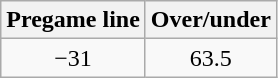<table class="wikitable" style="margin-left: auto; margin-right: auto; border: none; display: inline-table;">
<tr align="center">
<th style=>Pregame line</th>
<th style=>Over/under</th>
</tr>
<tr align="center">
<td>−31</td>
<td>63.5</td>
</tr>
</table>
